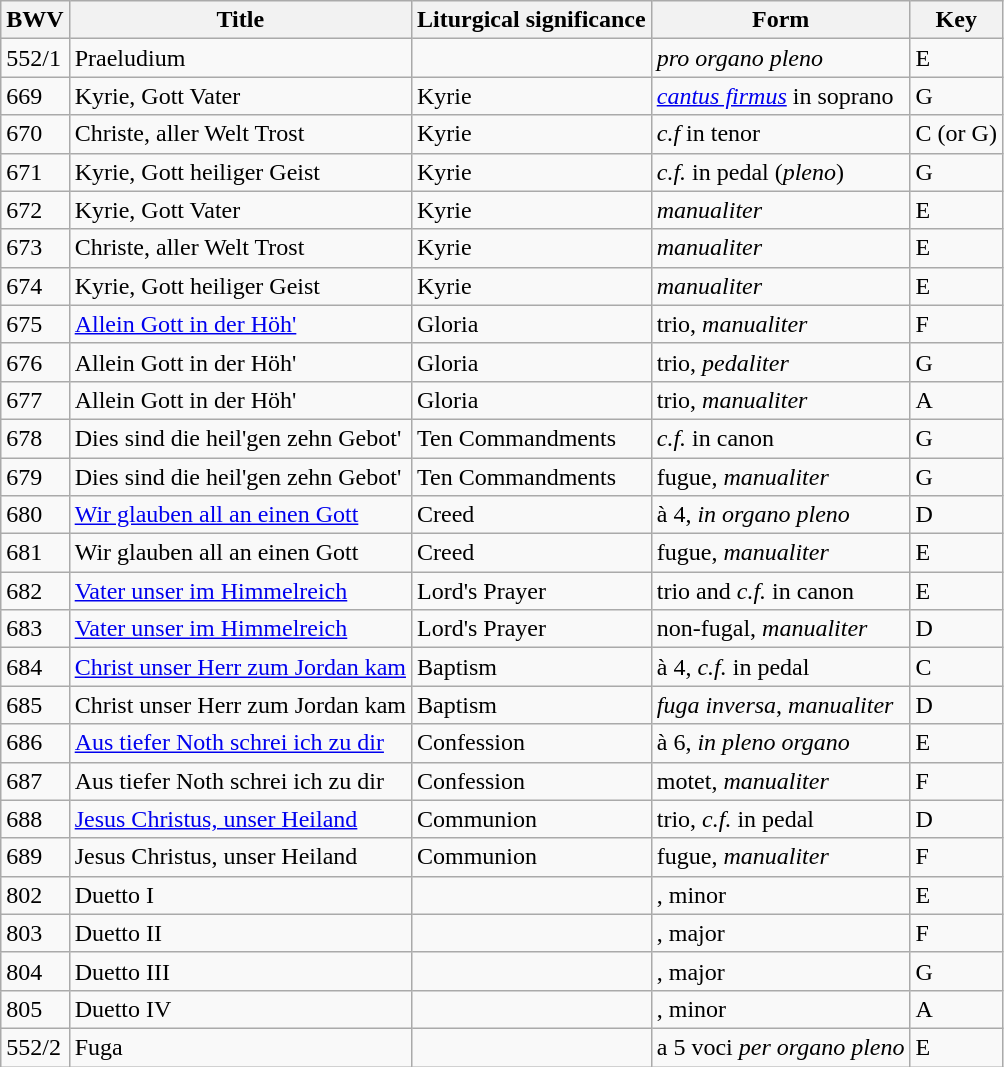<table class="wikitable">
<tr>
<th>BWV</th>
<th>Title</th>
<th>Liturgical significance</th>
<th>Form</th>
<th>Key</th>
</tr>
<tr>
<td>552/1</td>
<td>Praeludium</td>
<td></td>
<td><em>pro organo pleno</em></td>
<td>E</td>
</tr>
<tr>
<td>669</td>
<td>Kyrie, Gott Vater</td>
<td>Kyrie</td>
<td><em><a href='#'>cantus firmus</a></em> in soprano</td>
<td>G</td>
</tr>
<tr>
<td>670</td>
<td>Christe, aller Welt Trost</td>
<td>Kyrie</td>
<td><em>c.f</em> in tenor</td>
<td>C (or G)</td>
</tr>
<tr>
<td>671</td>
<td>Kyrie, Gott heiliger Geist</td>
<td>Kyrie</td>
<td><em>c.f.</em> in pedal (<em>pleno</em>)</td>
<td>G</td>
</tr>
<tr>
<td>672</td>
<td>Kyrie, Gott Vater</td>
<td>Kyrie</td>
<td> <em>manualiter</em></td>
<td>E</td>
</tr>
<tr>
<td>673</td>
<td>Christe, aller Welt Trost</td>
<td>Kyrie</td>
<td> <em>manualiter</em></td>
<td>E</td>
</tr>
<tr>
<td>674</td>
<td>Kyrie, Gott heiliger Geist</td>
<td>Kyrie</td>
<td> <em>manualiter</em></td>
<td>E</td>
</tr>
<tr>
<td>675</td>
<td><a href='#'>Allein Gott in der Höh'</a></td>
<td>Gloria</td>
<td>trio, <em>manualiter</em></td>
<td>F</td>
</tr>
<tr>
<td>676</td>
<td>Allein Gott in der Höh'</td>
<td>Gloria</td>
<td>trio, <em>pedaliter</em></td>
<td>G</td>
</tr>
<tr>
<td>677</td>
<td>Allein Gott in der Höh'</td>
<td>Gloria</td>
<td>trio, <em>manualiter</em></td>
<td>A</td>
</tr>
<tr>
<td>678</td>
<td>Dies sind die heil'gen zehn Gebot'</td>
<td>Ten Commandments</td>
<td><em>c.f.</em> in canon</td>
<td>G</td>
</tr>
<tr>
<td>679</td>
<td>Dies sind die heil'gen zehn Gebot'</td>
<td>Ten Commandments</td>
<td>fugue, <em>manualiter</em></td>
<td>G</td>
</tr>
<tr>
<td>680</td>
<td><a href='#'>Wir glauben all an einen Gott</a></td>
<td>Creed</td>
<td>à 4, <em>in organo pleno</em></td>
<td>D</td>
</tr>
<tr>
<td>681</td>
<td>Wir glauben all an einen Gott</td>
<td>Creed</td>
<td>fugue, <em>manualiter</em></td>
<td>E</td>
</tr>
<tr>
<td>682</td>
<td><a href='#'>Vater unser im Himmelreich</a></td>
<td>Lord's Prayer</td>
<td>trio and <em>c.f.</em> in canon</td>
<td>E</td>
</tr>
<tr>
<td>683</td>
<td><a href='#'>Vater unser im Himmelreich</a></td>
<td>Lord's Prayer</td>
<td>non-fugal, <em>manualiter</em></td>
<td>D</td>
</tr>
<tr>
<td>684</td>
<td><a href='#'>Christ unser Herr zum Jordan kam</a></td>
<td>Baptism</td>
<td>à 4, <em>c.f.</em> in pedal</td>
<td>C</td>
</tr>
<tr>
<td>685</td>
<td>Christ unser Herr zum Jordan kam</td>
<td>Baptism</td>
<td><em>fuga inversa</em>, <em>manualiter</em></td>
<td>D</td>
</tr>
<tr>
<td>686</td>
<td><a href='#'>Aus tiefer Noth schrei ich zu dir</a></td>
<td>Confession</td>
<td>à 6, <em>in pleno organo</em></td>
<td>E</td>
</tr>
<tr>
<td>687</td>
<td>Aus tiefer Noth schrei ich zu dir</td>
<td>Confession</td>
<td>motet, <em>manualiter</em></td>
<td>F</td>
</tr>
<tr>
<td>688</td>
<td><a href='#'>Jesus Christus, unser Heiland</a></td>
<td>Communion</td>
<td>trio, <em>c.f.</em> in pedal</td>
<td>D</td>
</tr>
<tr>
<td>689</td>
<td>Jesus Christus, unser Heiland</td>
<td>Communion</td>
<td>fugue, <em>manualiter</em></td>
<td>F</td>
</tr>
<tr>
<td>802</td>
<td>Duetto I</td>
<td></td>
<td>, minor</td>
<td>E</td>
</tr>
<tr>
<td>803</td>
<td>Duetto II</td>
<td></td>
<td>, major</td>
<td>F</td>
</tr>
<tr>
<td>804</td>
<td>Duetto III</td>
<td></td>
<td>, major</td>
<td>G</td>
</tr>
<tr>
<td>805</td>
<td>Duetto IV</td>
<td></td>
<td>, minor</td>
<td>A</td>
</tr>
<tr>
<td>552/2</td>
<td>Fuga</td>
<td></td>
<td>a 5 voci <em>per organo pleno</em></td>
<td>E</td>
</tr>
</table>
